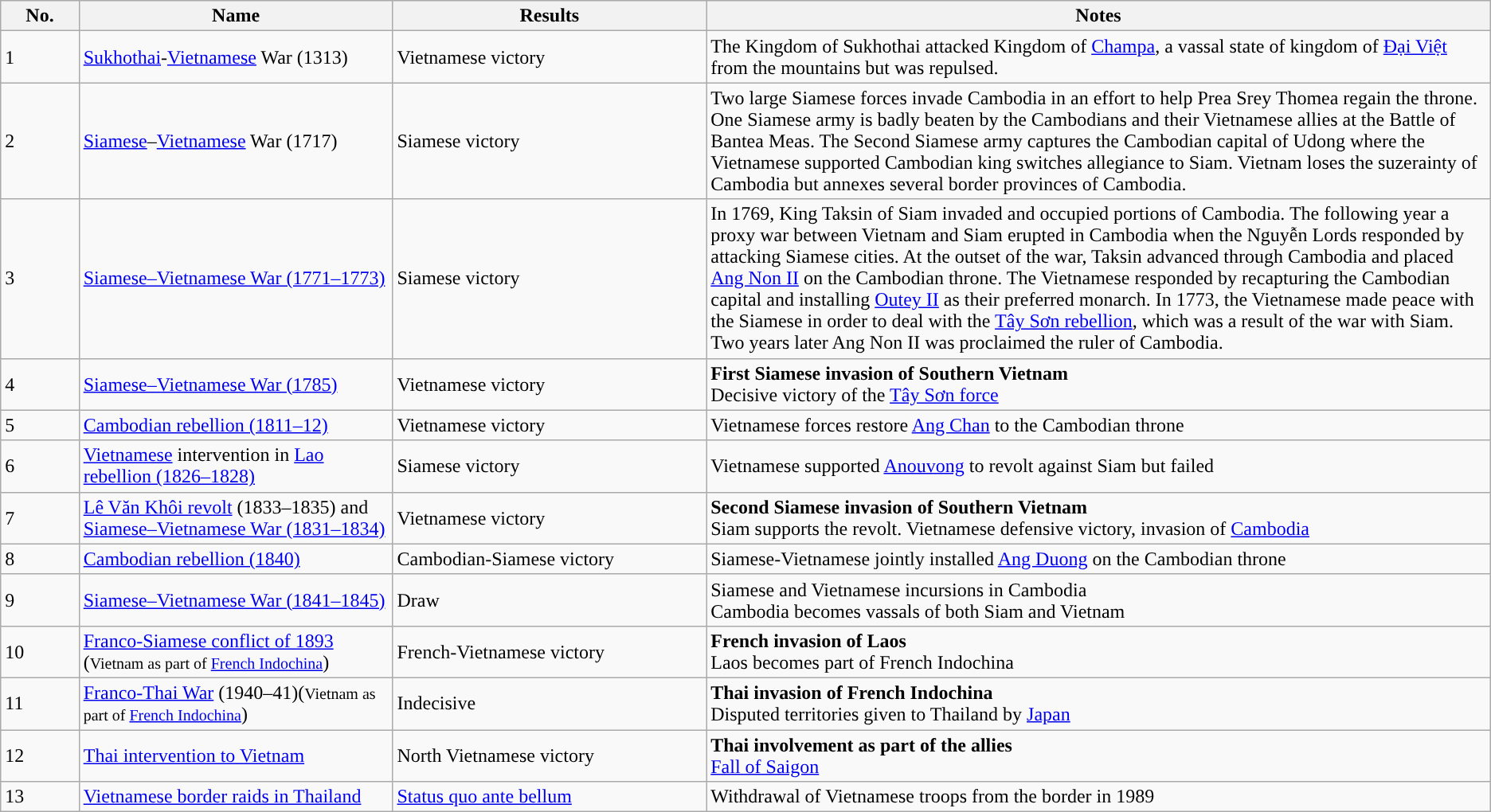<table class="wikitable" style="text-align:left; width=95%">
<tr>
<th width=5%>No.</th>
<th width=20%>Name</th>
<th width=20%>Results</th>
<th width=50%>Notes</th>
</tr>
<tr>
<td>1</td>
<td><a href='#'>Sukhothai</a>-<a href='#'>Vietnamese</a> War (1313)</td>
<td>Vietnamese victory</td>
<td>The Kingdom of Sukhothai attacked Kingdom of <a href='#'>Champa</a>, a vassal state of kingdom of <a href='#'>Đại Việt</a> from the mountains but was repulsed.</td>
</tr>
<tr>
<td>2</td>
<td><a href='#'>Siamese</a>–<a href='#'>Vietnamese</a> War (1717)</td>
<td>Siamese victory</td>
<td>Two large Siamese forces invade Cambodia in an effort to help Prea Srey Thomea regain the throne. One Siamese army is badly beaten by the Cambodians and their Vietnamese allies at the Battle of Bantea Meas. The Second Siamese army captures the Cambodian capital of Udong where the Vietnamese supported Cambodian king switches allegiance to Siam. Vietnam loses the suzerainty of Cambodia but annexes several border provinces of Cambodia.</td>
</tr>
<tr>
<td>3</td>
<td><a href='#'>Siamese–Vietnamese War (1771–1773)</a></td>
<td>Siamese victory</td>
<td>In 1769, King Taksin of Siam invaded and occupied portions of Cambodia. The following year a proxy war between Vietnam and Siam erupted in Cambodia when the Nguyễn Lords responded by attacking Siamese cities. At the outset of the war, Taksin advanced through Cambodia and placed <a href='#'>Ang Non II</a> on the Cambodian throne. The Vietnamese responded by recapturing the Cambodian capital and installing <a href='#'>Outey II</a> as their preferred monarch. In 1773, the Vietnamese made peace with the Siamese in order to deal with the <a href='#'>Tây Sơn rebellion</a>, which was a result of the war with Siam. Two years later Ang Non II was proclaimed the ruler of Cambodia.</td>
</tr>
<tr>
<td>4</td>
<td><a href='#'>Siamese–Vietnamese War (1785)</a></td>
<td>Vietnamese victory</td>
<td><strong>First Siamese invasion of Southern Vietnam</strong> <br> Decisive victory of the <a href='#'>Tây Sơn force</a></td>
</tr>
<tr>
<td>5</td>
<td><a href='#'>Cambodian rebellion (1811–12)</a></td>
<td>Vietnamese victory</td>
<td>Vietnamese forces restore <a href='#'>Ang Chan</a> to the Cambodian throne</td>
</tr>
<tr>
<td>6</td>
<td><a href='#'>Vietnamese</a> intervention in <a href='#'>Lao rebellion (1826–1828)</a></td>
<td>Siamese victory</td>
<td>Vietnamese supported <a href='#'>Anouvong</a> to revolt against Siam but failed</td>
</tr>
<tr>
<td>7</td>
<td><a href='#'>Lê Văn Khôi revolt</a> (1833–1835) and <a href='#'>Siamese–Vietnamese War (1831–1834)</a></td>
<td>Vietnamese victory</td>
<td><strong>Second Siamese invasion of Southern Vietnam</strong> <br> Siam supports the revolt. Vietnamese defensive victory, invasion of <a href='#'>Cambodia</a></td>
</tr>
<tr>
<td>8</td>
<td><a href='#'>Cambodian rebellion (1840)</a></td>
<td>Cambodian-Siamese victory</td>
<td>Siamese-Vietnamese jointly installed <a href='#'>Ang Duong</a> on the Cambodian throne</td>
</tr>
<tr>
<td>9</td>
<td><a href='#'>Siamese–Vietnamese War (1841–1845)</a></td>
<td>Draw</td>
<td>Siamese and Vietnamese incursions in Cambodia <br> Cambodia becomes vassals of both Siam and Vietnam</td>
</tr>
<tr>
<td>10</td>
<td><a href='#'>Franco-Siamese conflict of 1893</a> (<small>Vietnam as part of <a href='#'>French Indochina</a></small>)</td>
<td>French-Vietnamese victory</td>
<td><strong>French invasion of Laos</strong> <br> Laos becomes part of French Indochina</td>
</tr>
<tr>
<td>11</td>
<td><a href='#'>Franco-Thai War</a> (1940–41)(<small>Vietnam as part of <a href='#'>French Indochina</a></small>)</td>
<td>Indecisive</td>
<td><strong>Thai invasion of French Indochina</strong> <br> Disputed territories given to Thailand by <a href='#'>Japan</a></td>
</tr>
<tr>
<td>12</td>
<td><a href='#'>Thai intervention to Vietnam</a></td>
<td>North Vietnamese victory</td>
<td><strong>Thai involvement as part of the allies</strong> <br> <a href='#'>Fall of Saigon</a></td>
</tr>
<tr>
<td>13</td>
<td><a href='#'>Vietnamese border raids in Thailand</a></td>
<td><a href='#'>Status quo ante bellum</a></td>
<td>Withdrawal of Vietnamese troops from the border in 1989</td>
</tr>
</table>
